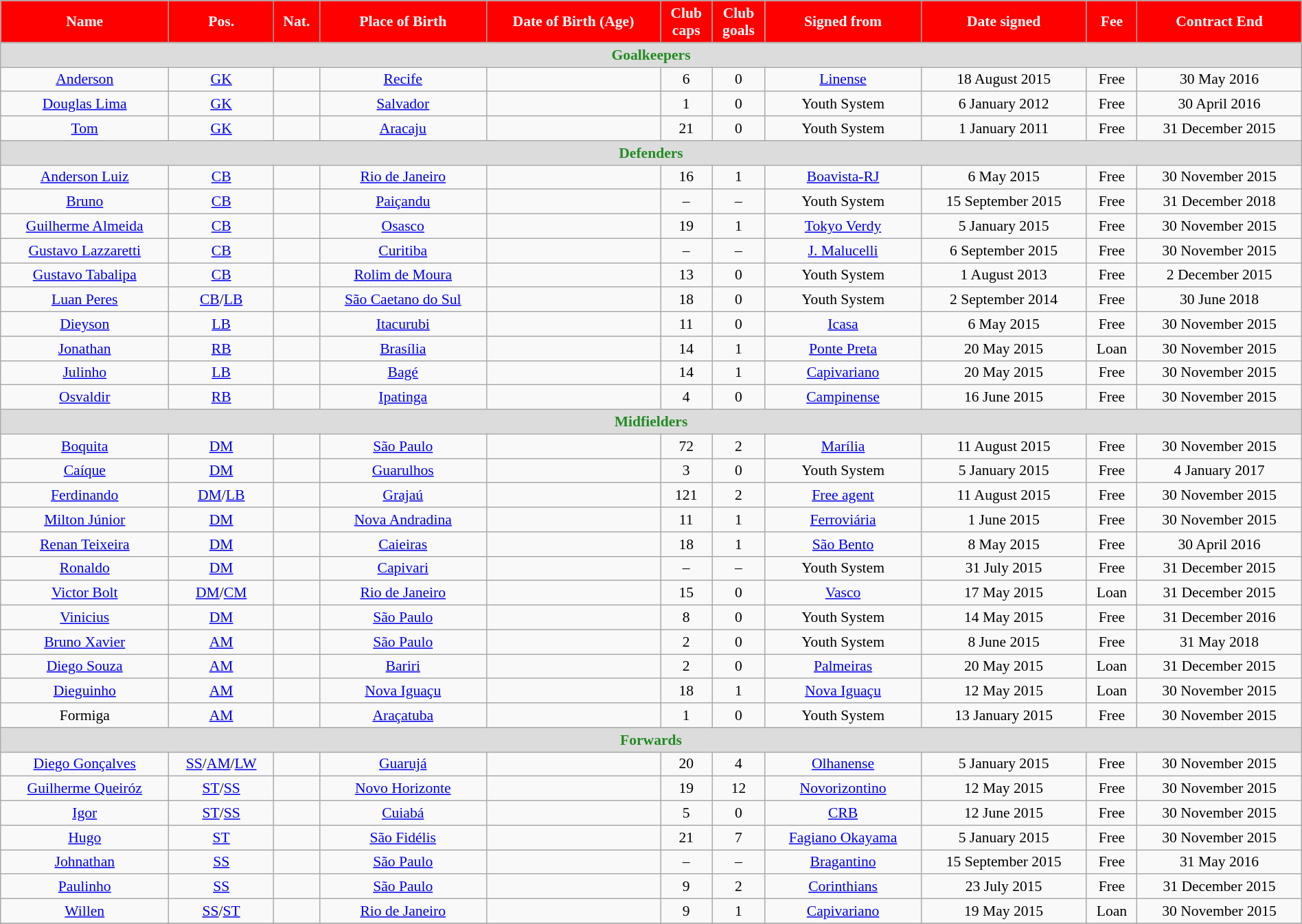<table class="wikitable" style="text-align:center; font-size:90%; width:100%;">
<tr>
<th style="background:#FF0000; color:white; text-align:center;">Name</th>
<th style="background:#FF0000; color:white; text-align:center;">Pos.</th>
<th style="background:#FF0000; color:white; text-align:center;">Nat.</th>
<th style="background:#FF0000; color:white; text-align:center;">Place of Birth</th>
<th style="background:#FF0000; color:white; text-align:center;">Date of Birth (Age)</th>
<th style="background:#FF0000; color:white; text-align:center;">Club<br>caps</th>
<th style="background:#FF0000; color:white; text-align:center;">Club<br>goals</th>
<th style="background:#FF0000; color:white; text-align:Gcenter;">Signed from</th>
<th style="background:#FF0000; color:white; text-align:center;">Date signed</th>
<th style="background:#FF0000; color:white; text-align:center;">Fee</th>
<th style="background:#FF0000; color:white; text-align:center;">Contract End</th>
</tr>
<tr>
<th colspan="11" style="background:#dcdcdc; color:#228B22; text-align:center;">Goalkeepers</th>
</tr>
<tr>
<td><a href='#'>Anderson</a></td>
<td><a href='#'>GK</a></td>
<td></td>
<td><a href='#'>Recife</a> </td>
<td></td>
<td>6</td>
<td>0</td>
<td><a href='#'>Linense</a></td>
<td>18 August 2015</td>
<td>Free</td>
<td>30 May 2016</td>
</tr>
<tr>
<td><a href='#'>Douglas Lima</a></td>
<td><a href='#'>GK</a></td>
<td></td>
<td><a href='#'>Salvador</a> </td>
<td></td>
<td>1</td>
<td>0</td>
<td>Youth System</td>
<td>6 January 2012</td>
<td>Free</td>
<td>30 April 2016</td>
</tr>
<tr>
<td><a href='#'>Tom</a></td>
<td><a href='#'>GK</a></td>
<td></td>
<td><a href='#'>Aracaju</a> </td>
<td></td>
<td>21</td>
<td>0</td>
<td>Youth System</td>
<td>1 January 2011</td>
<td>Free</td>
<td>31 December 2015</td>
</tr>
<tr>
<th colspan="11" style="background:#dcdcdc; color:#228B22; text-align:center;">Defenders</th>
</tr>
<tr>
<td><a href='#'>Anderson Luiz</a></td>
<td><a href='#'>CB</a></td>
<td></td>
<td><a href='#'>Rio de Janeiro</a> </td>
<td></td>
<td>16</td>
<td>1</td>
<td><a href='#'>Boavista-RJ</a></td>
<td>6 May 2015</td>
<td>Free</td>
<td>30 November 2015</td>
</tr>
<tr>
<td><a href='#'>Bruno</a></td>
<td><a href='#'>CB</a></td>
<td></td>
<td><a href='#'>Paiçandu</a> </td>
<td></td>
<td>–</td>
<td>–</td>
<td>Youth System</td>
<td>15 September 2015</td>
<td>Free</td>
<td>31 December 2018</td>
</tr>
<tr>
<td><a href='#'>Guilherme Almeida</a></td>
<td><a href='#'>CB</a></td>
<td></td>
<td><a href='#'>Osasco</a> </td>
<td></td>
<td>19</td>
<td>1</td>
<td><a href='#'>Tokyo Verdy</a> </td>
<td>5 January 2015</td>
<td>Free</td>
<td>30 November 2015</td>
</tr>
<tr>
<td><a href='#'>Gustavo Lazzaretti</a></td>
<td><a href='#'>CB</a></td>
<td></td>
<td><a href='#'>Curitiba</a> </td>
<td></td>
<td>–</td>
<td>–</td>
<td><a href='#'>J. Malucelli</a></td>
<td>6 September 2015</td>
<td>Free</td>
<td>30 November 2015</td>
</tr>
<tr>
<td><a href='#'>Gustavo Tabalipa</a></td>
<td><a href='#'>CB</a></td>
<td></td>
<td><a href='#'>Rolim de Moura</a> </td>
<td></td>
<td>13</td>
<td>0</td>
<td>Youth System</td>
<td>1 August 2013</td>
<td>Free</td>
<td>2 December 2015</td>
</tr>
<tr>
<td><a href='#'>Luan Peres</a></td>
<td><a href='#'>CB</a>/<a href='#'>LB</a></td>
<td></td>
<td><a href='#'>São Caetano do Sul</a> </td>
<td></td>
<td>18</td>
<td>0</td>
<td>Youth System</td>
<td>2 September 2014</td>
<td>Free</td>
<td>30 June 2018</td>
</tr>
<tr>
<td><a href='#'>Dieyson</a></td>
<td><a href='#'>LB</a></td>
<td></td>
<td><a href='#'>Itacurubi</a> </td>
<td></td>
<td>11</td>
<td>0</td>
<td><a href='#'>Icasa</a></td>
<td>6 May 2015</td>
<td>Free</td>
<td>30 November 2015</td>
</tr>
<tr>
<td><a href='#'>Jonathan</a></td>
<td><a href='#'>RB</a></td>
<td></td>
<td><a href='#'>Brasília</a> </td>
<td></td>
<td>14</td>
<td>1</td>
<td><a href='#'>Ponte Preta</a></td>
<td>20 May 2015</td>
<td>Loan</td>
<td>30 November 2015</td>
</tr>
<tr>
<td><a href='#'>Julinho</a></td>
<td><a href='#'>LB</a></td>
<td></td>
<td><a href='#'>Bagé</a> </td>
<td></td>
<td>14</td>
<td>1</td>
<td><a href='#'>Capivariano</a></td>
<td>20 May 2015</td>
<td>Free</td>
<td>30 November 2015</td>
</tr>
<tr>
<td><a href='#'>Osvaldir</a></td>
<td><a href='#'>RB</a></td>
<td></td>
<td><a href='#'>Ipatinga</a> </td>
<td></td>
<td>4</td>
<td>0</td>
<td><a href='#'>Campinense</a></td>
<td>16 June 2015</td>
<td>Free</td>
<td>30 November 2015</td>
</tr>
<tr>
<th colspan="11" style="background:#dcdcdc; color:#228B22; text-align:center;">Midfielders</th>
</tr>
<tr>
<td><a href='#'>Boquita</a></td>
<td><a href='#'>DM</a></td>
<td></td>
<td><a href='#'>São Paulo</a> </td>
<td></td>
<td>72</td>
<td>2</td>
<td><a href='#'>Marília</a></td>
<td>11 August 2015</td>
<td>Free</td>
<td>30 November 2015</td>
</tr>
<tr>
<td><a href='#'>Caíque</a></td>
<td><a href='#'>DM</a></td>
<td></td>
<td><a href='#'>Guarulhos</a> </td>
<td></td>
<td>3</td>
<td>0</td>
<td>Youth System</td>
<td>5 January 2015</td>
<td>Free</td>
<td>4 January 2017</td>
</tr>
<tr>
<td><a href='#'>Ferdinando</a></td>
<td><a href='#'>DM</a>/<a href='#'>LB</a></td>
<td></td>
<td><a href='#'>Grajaú</a> </td>
<td></td>
<td>121</td>
<td>2</td>
<td><a href='#'>Free agent</a></td>
<td>11 August 2015</td>
<td>Free</td>
<td>30 November 2015</td>
</tr>
<tr>
<td><a href='#'>Milton Júnior</a></td>
<td><a href='#'>DM</a></td>
<td></td>
<td><a href='#'>Nova Andradina</a> </td>
<td></td>
<td>11</td>
<td>1</td>
<td><a href='#'>Ferroviária</a></td>
<td>1 June 2015</td>
<td>Free</td>
<td>30 November 2015</td>
</tr>
<tr>
<td><a href='#'>Renan Teixeira</a></td>
<td><a href='#'>DM</a></td>
<td></td>
<td><a href='#'>Caieiras</a> </td>
<td></td>
<td>18</td>
<td>1</td>
<td><a href='#'>São Bento</a></td>
<td>8 May 2015</td>
<td>Free</td>
<td>30 April 2016</td>
</tr>
<tr>
<td><a href='#'>Ronaldo</a></td>
<td><a href='#'>DM</a></td>
<td></td>
<td><a href='#'>Capivari</a> </td>
<td></td>
<td>–</td>
<td>–</td>
<td>Youth System</td>
<td>31 July 2015</td>
<td>Free</td>
<td>31 December 2015</td>
</tr>
<tr>
<td><a href='#'>Victor Bolt</a></td>
<td><a href='#'>DM</a>/<a href='#'>CM</a></td>
<td></td>
<td><a href='#'>Rio de Janeiro</a> </td>
<td></td>
<td>15</td>
<td>0</td>
<td><a href='#'>Vasco</a></td>
<td>17 May 2015</td>
<td>Loan</td>
<td>31 December 2015</td>
</tr>
<tr>
<td><a href='#'>Vinicius</a></td>
<td><a href='#'>DM</a></td>
<td></td>
<td><a href='#'>São Paulo</a> </td>
<td></td>
<td>8</td>
<td>0</td>
<td>Youth System</td>
<td>14 May 2015</td>
<td>Free</td>
<td>31 December 2016</td>
</tr>
<tr>
<td><a href='#'>Bruno Xavier</a></td>
<td><a href='#'>AM</a></td>
<td></td>
<td><a href='#'>São Paulo</a> </td>
<td></td>
<td>2</td>
<td>0</td>
<td>Youth System</td>
<td>8 June 2015</td>
<td>Free</td>
<td>31 May 2018</td>
</tr>
<tr>
<td><a href='#'>Diego Souza</a></td>
<td><a href='#'>AM</a></td>
<td></td>
<td><a href='#'>Bariri</a> </td>
<td></td>
<td>2</td>
<td>0</td>
<td><a href='#'>Palmeiras</a></td>
<td>20 May 2015</td>
<td>Loan</td>
<td>31 December 2015</td>
</tr>
<tr>
<td><a href='#'>Dieguinho</a></td>
<td><a href='#'>AM</a></td>
<td></td>
<td><a href='#'>Nova Iguaçu</a> </td>
<td></td>
<td>18</td>
<td>1</td>
<td><a href='#'>Nova Iguaçu</a></td>
<td>12 May 2015</td>
<td>Loan</td>
<td>30 November 2015</td>
</tr>
<tr>
<td>Formiga</td>
<td><a href='#'>AM</a></td>
<td></td>
<td><a href='#'>Araçatuba</a> </td>
<td></td>
<td>1</td>
<td>0</td>
<td>Youth System</td>
<td>13 January 2015</td>
<td>Free</td>
<td>30 November 2015</td>
</tr>
<tr>
<th colspan="11" style="background:#dcdcdc; color:#228B22; text-align=center;">Forwards</th>
</tr>
<tr>
<td><a href='#'>Diego Gonçalves</a></td>
<td><a href='#'>SS</a>/<a href='#'>AM</a>/<a href='#'>LW</a></td>
<td></td>
<td><a href='#'>Guarujá</a> </td>
<td></td>
<td>20</td>
<td>4</td>
<td><a href='#'>Olhanense</a> </td>
<td>5 January 2015</td>
<td>Free</td>
<td>30 November 2015</td>
</tr>
<tr>
<td><a href='#'>Guilherme Queiróz</a></td>
<td><a href='#'>ST</a>/<a href='#'>SS</a></td>
<td></td>
<td><a href='#'>Novo Horizonte</a> </td>
<td></td>
<td>19</td>
<td>12</td>
<td><a href='#'>Novorizontino</a></td>
<td>12 May 2015</td>
<td>Free</td>
<td>30 November 2015</td>
</tr>
<tr>
<td><a href='#'>Igor</a></td>
<td><a href='#'>ST</a>/<a href='#'>SS</a></td>
<td></td>
<td><a href='#'>Cuiabá</a> </td>
<td></td>
<td>5</td>
<td>0</td>
<td><a href='#'>CRB</a></td>
<td>12 June 2015</td>
<td>Free</td>
<td>30 November 2015</td>
</tr>
<tr>
<td><a href='#'>Hugo</a></td>
<td><a href='#'>ST</a></td>
<td></td>
<td><a href='#'>São Fidélis</a> </td>
<td></td>
<td>21</td>
<td>7</td>
<td><a href='#'>Fagiano Okayama</a> </td>
<td>5 January 2015</td>
<td>Free</td>
<td>30 November 2015</td>
</tr>
<tr>
<td><a href='#'>Johnathan</a></td>
<td><a href='#'>SS</a></td>
<td></td>
<td><a href='#'>São Paulo</a> </td>
<td></td>
<td>–</td>
<td>–</td>
<td><a href='#'>Bragantino</a></td>
<td>15 September 2015</td>
<td>Free</td>
<td>31 May 2016</td>
</tr>
<tr>
<td><a href='#'>Paulinho</a></td>
<td><a href='#'>SS</a></td>
<td></td>
<td><a href='#'>São Paulo</a> </td>
<td></td>
<td>9</td>
<td>2</td>
<td><a href='#'>Corinthians</a></td>
<td>23 July 2015</td>
<td>Free</td>
<td>31 December 2015</td>
</tr>
<tr>
<td><a href='#'>Willen</a></td>
<td><a href='#'>SS</a>/<a href='#'>ST</a></td>
<td></td>
<td><a href='#'>Rio de Janeiro</a> </td>
<td></td>
<td>9</td>
<td>1</td>
<td><a href='#'>Capivariano</a></td>
<td>19 May 2015</td>
<td>Loan</td>
<td>30 November 2015</td>
</tr>
<tr>
</tr>
</table>
